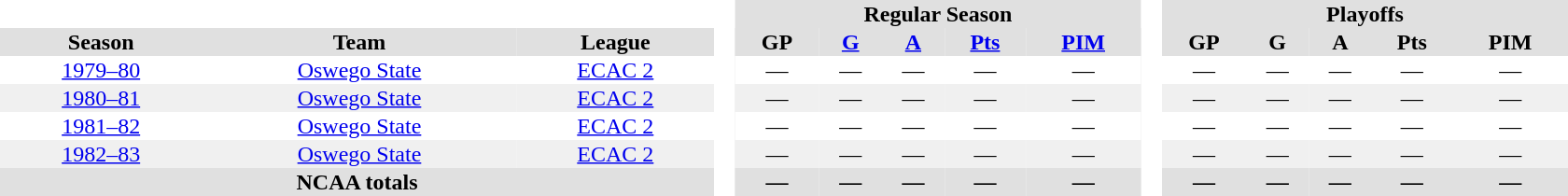<table border="0" cellpadding="1" cellspacing="0" style="text-align:center; width:70em">
<tr bgcolor="#e0e0e0">
<th colspan="3"  bgcolor="#ffffff"> </th>
<th rowspan="99" bgcolor="#ffffff"> </th>
<th colspan="5">Regular Season</th>
<th rowspan="99" bgcolor="#ffffff"> </th>
<th colspan="5">Playoffs</th>
</tr>
<tr bgcolor="#e0e0e0">
<th>Season</th>
<th>Team</th>
<th>League</th>
<th>GP</th>
<th><a href='#'>G</a></th>
<th><a href='#'>A</a></th>
<th><a href='#'>Pts</a></th>
<th><a href='#'>PIM</a></th>
<th>GP</th>
<th>G</th>
<th>A</th>
<th>Pts</th>
<th>PIM</th>
</tr>
<tr>
<td><a href='#'>1979–80</a></td>
<td><a href='#'>Oswego State</a></td>
<td><a href='#'>ECAC 2</a></td>
<td>—</td>
<td>—</td>
<td>—</td>
<td>—</td>
<td>—</td>
<td>—</td>
<td>—</td>
<td>—</td>
<td>—</td>
<td>—</td>
</tr>
<tr bgcolor="f0f0f0">
<td><a href='#'>1980–81</a></td>
<td><a href='#'>Oswego State</a></td>
<td><a href='#'>ECAC 2</a></td>
<td>—</td>
<td>—</td>
<td>—</td>
<td>—</td>
<td>—</td>
<td>—</td>
<td>—</td>
<td>—</td>
<td>—</td>
<td>—</td>
</tr>
<tr>
<td><a href='#'>1981–82</a></td>
<td><a href='#'>Oswego State</a></td>
<td><a href='#'>ECAC 2</a></td>
<td>—</td>
<td>—</td>
<td>—</td>
<td>—</td>
<td>—</td>
<td>—</td>
<td>—</td>
<td>—</td>
<td>—</td>
<td>—</td>
</tr>
<tr bgcolor="f0f0f0">
<td><a href='#'>1982–83</a></td>
<td><a href='#'>Oswego State</a></td>
<td><a href='#'>ECAC 2</a></td>
<td>—</td>
<td>—</td>
<td>—</td>
<td>—</td>
<td>—</td>
<td>—</td>
<td>—</td>
<td>—</td>
<td>—</td>
<td>—</td>
</tr>
<tr bgcolor="#e0e0e0">
<th colspan="3">NCAA totals</th>
<th>—</th>
<th>—</th>
<th>—</th>
<th>—</th>
<th>—</th>
<th>—</th>
<th>—</th>
<th>—</th>
<th>—</th>
<th>—</th>
</tr>
</table>
